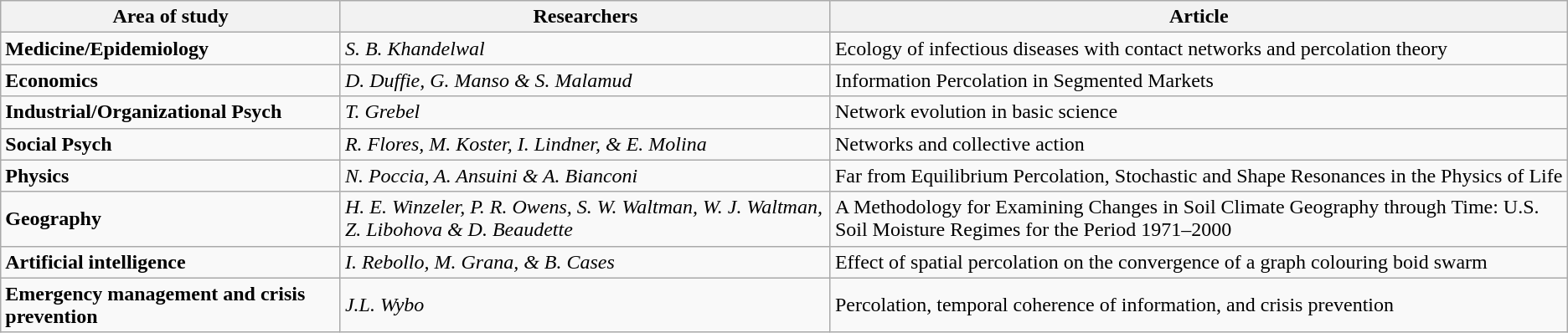<table class="wikitable">
<tr>
<th>Area of study</th>
<th>Researchers</th>
<th>Article</th>
</tr>
<tr>
<td><strong>Medicine/Epidemiology</strong></td>
<td><em>S. B. Khandelwal</em></td>
<td>Ecology of infectious diseases with contact networks and percolation theory</td>
</tr>
<tr>
<td><strong>Economics</strong></td>
<td><em>D. Duffie, G. Manso & S. Malamud</em></td>
<td>Information Percolation in Segmented Markets</td>
</tr>
<tr>
<td><strong>Industrial/Organizational Psych</strong></td>
<td><em>T. Grebel</em></td>
<td>Network evolution in basic science</td>
</tr>
<tr>
<td><strong>Social Psych</strong></td>
<td><em>R. Flores, M. Koster, I. Lindner, & E. Molina</em></td>
<td>Networks and collective action</td>
</tr>
<tr>
<td><strong>Physics</strong></td>
<td><em>N. Poccia, A. Ansuini & A. Bianconi</em></td>
<td>Far from Equilibrium Percolation, Stochastic and Shape Resonances in the Physics of Life</td>
</tr>
<tr>
<td><strong>Geography</strong></td>
<td><em>H. E. Winzeler, P. R. Owens, S. W. Waltman, W. J. Waltman, Z. Libohova & D. Beaudette</em></td>
<td>A Methodology for Examining Changes in Soil Climate Geography through Time: U.S. Soil Moisture Regimes for the Period 1971–2000</td>
</tr>
<tr>
<td><strong>Artificial intelligence</strong></td>
<td><em>I. Rebollo, M. Grana, & B. Cases</em></td>
<td>Effect of spatial percolation on the convergence of a graph colouring boid swarm</td>
</tr>
<tr>
<td><strong>Emergency management and crisis prevention</strong></td>
<td><em>J.L. Wybo</em></td>
<td>Percolation, temporal coherence of information, and crisis prevention</td>
</tr>
</table>
